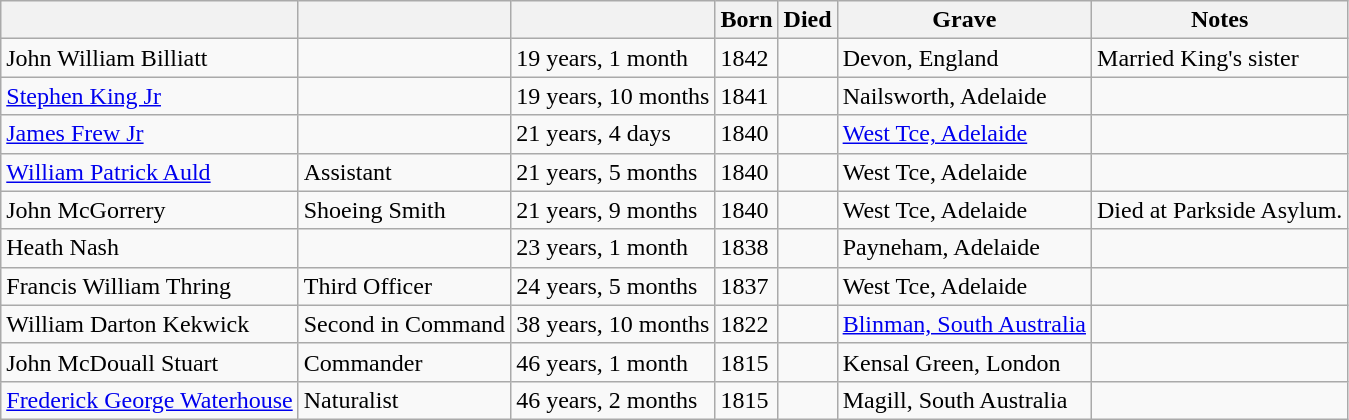<table class=wikitable>
<tr>
<th></th>
<th></th>
<th></th>
<th>Born</th>
<th>Died</th>
<th>Grave</th>
<th>Notes</th>
</tr>
<tr>
<td>John William Billiatt</td>
<td></td>
<td>19 years, 1 month</td>
<td>1842</td>
<td></td>
<td>Devon, England</td>
<td>Married King's sister</td>
</tr>
<tr>
<td><a href='#'>Stephen King Jr</a></td>
<td></td>
<td>19 years, 10 months</td>
<td>1841</td>
<td></td>
<td>Nailsworth, Adelaide</td>
<td></td>
</tr>
<tr>
<td><a href='#'>James Frew Jr</a></td>
<td></td>
<td>21 years, 4 days</td>
<td>1840</td>
<td></td>
<td><a href='#'>West Tce, Adelaide</a></td>
<td></td>
</tr>
<tr>
<td><a href='#'>William Patrick Auld</a></td>
<td>Assistant</td>
<td>21 years, 5 months</td>
<td>1840</td>
<td></td>
<td>West Tce, Adelaide</td>
<td></td>
</tr>
<tr>
<td>John McGorrery</td>
<td>Shoeing Smith</td>
<td>21 years, 9 months</td>
<td>1840</td>
<td></td>
<td>West Tce, Adelaide</td>
<td>Died at Parkside Asylum.</td>
</tr>
<tr>
<td>Heath Nash</td>
<td></td>
<td>23 years, 1 month</td>
<td>1838</td>
<td></td>
<td>Payneham, Adelaide</td>
<td></td>
</tr>
<tr>
<td>Francis William Thring</td>
<td>Third Officer</td>
<td>24 years, 5 months</td>
<td>1837</td>
<td></td>
<td>West Tce, Adelaide</td>
<td></td>
</tr>
<tr>
<td>William Darton Kekwick</td>
<td>Second in Command</td>
<td>38 years, 10 months</td>
<td>1822</td>
<td></td>
<td><a href='#'>Blinman, South Australia</a></td>
<td></td>
</tr>
<tr>
<td>John McDouall Stuart</td>
<td>Commander</td>
<td>46 years, 1 month</td>
<td>1815</td>
<td></td>
<td>Kensal Green, London</td>
<td></td>
</tr>
<tr Born in Scotland>
<td><a href='#'>Frederick George Waterhouse</a></td>
<td>Naturalist</td>
<td>46 years, 2 months</td>
<td>1815</td>
<td></td>
<td>Magill, South Australia</td>
<td></td>
</tr>
</table>
